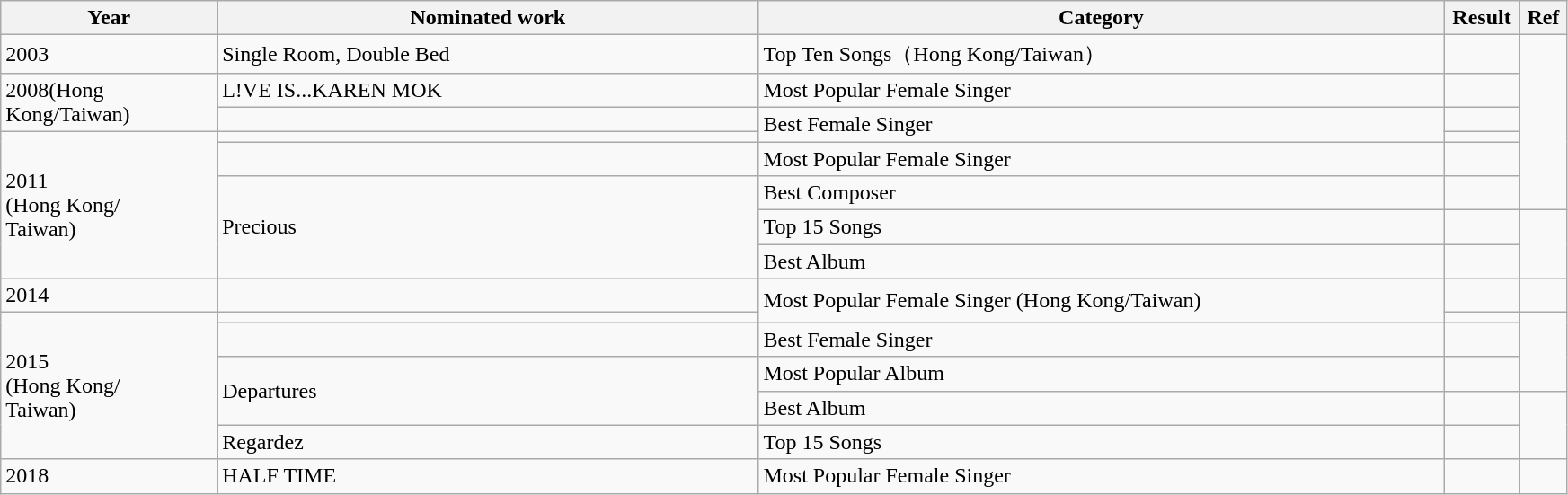<table class="wikitable"  width="92%">
<tr>
<th width="12%">Year</th>
<th width="30%">Nominated work</th>
<th width="38%">Category</th>
<th width="3%">Result</th>
<th width="2%">Ref</th>
</tr>
<tr>
<td>2003</td>
<td>Single Room, Double Bed</td>
<td>Top Ten Songs（Hong Kong/Taiwan）</td>
<td></td>
</tr>
<tr>
<td rowspan=2>2008(Hong Kong/Taiwan)</td>
<td>L!VE IS...KAREN MOK</td>
<td>Most Popular Female Singer</td>
<td></td>
</tr>
<tr>
<td></td>
<td rowspan=2>Best Female Singer</td>
<td></td>
</tr>
<tr>
<td rowspan=5>2011<br>(Hong Kong/ <br>Taiwan)</td>
<td></td>
<td></td>
</tr>
<tr>
<td></td>
<td>Most Popular Female Singer</td>
<td></td>
</tr>
<tr>
<td rowspan=3>Precious</td>
<td>Best Composer</td>
<td></td>
</tr>
<tr>
<td>Top 15 Songs</td>
<td></td>
<td rowspan=2></td>
</tr>
<tr>
<td>Best Album</td>
<td></td>
</tr>
<tr>
<td>2014</td>
<td></td>
<td rowspan=2>Most Popular Female Singer (Hong Kong/Taiwan)</td>
<td></td>
</tr>
<tr>
<td rowspan=5>2015<br>(Hong Kong/ <br>Taiwan)</td>
<td></td>
<td></td>
<td rowspan=3></td>
</tr>
<tr>
<td></td>
<td>Best Female Singer</td>
<td></td>
</tr>
<tr>
<td rowspan=2>Departures</td>
<td>Most Popular Album</td>
<td></td>
</tr>
<tr>
<td>Best Album</td>
<td></td>
<td rowspan=2></td>
</tr>
<tr>
<td>Regardez</td>
<td>Top 15 Songs</td>
<td></td>
</tr>
<tr>
<td>2018</td>
<td>HALF TIME</td>
<td>Most Popular Female Singer</td>
<td></td>
</tr>
</table>
